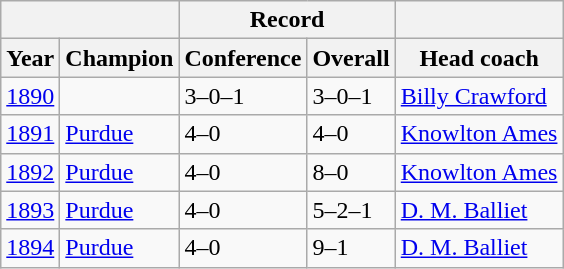<table class="wikitable">
<tr>
<th colspan=2></th>
<th colspan=2>Record</th>
<th></th>
</tr>
<tr align="left">
<th>Year</th>
<th>Champion</th>
<th>Conference</th>
<th>Overall</th>
<th>Head coach</th>
</tr>
<tr align="left">
<td><a href='#'>1890</a></td>
<td></td>
<td>3–0–1</td>
<td>3–0–1</td>
<td><a href='#'>Billy Crawford</a></td>
</tr>
<tr align="left">
<td><a href='#'>1891</a></td>
<td><a href='#'>Purdue</a></td>
<td>4–0</td>
<td>4–0</td>
<td><a href='#'>Knowlton Ames</a></td>
</tr>
<tr align="left">
<td><a href='#'>1892</a></td>
<td><a href='#'>Purdue</a></td>
<td>4–0</td>
<td>8–0</td>
<td><a href='#'>Knowlton Ames</a></td>
</tr>
<tr align="left">
<td><a href='#'>1893</a></td>
<td><a href='#'>Purdue</a></td>
<td>4–0</td>
<td>5–2–1</td>
<td><a href='#'>D. M. Balliet</a></td>
</tr>
<tr align="left">
<td><a href='#'>1894</a></td>
<td><a href='#'>Purdue</a></td>
<td>4–0</td>
<td>9–1</td>
<td><a href='#'>D. M. Balliet</a></td>
</tr>
</table>
